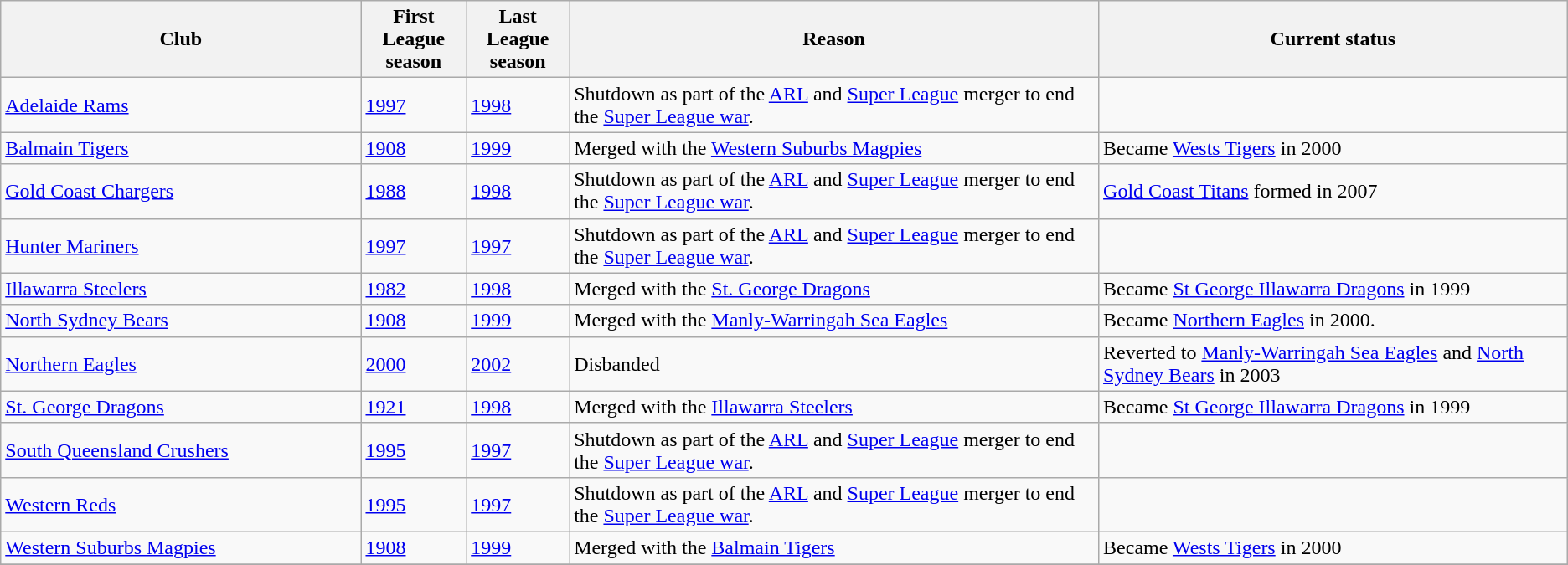<table class="wikitable sortable" style="text-align:left">
<tr>
<th width=23%>Club</th>
<th !width=10%>First League<br>season</th>
<th !width=10%>Last League<br>season</th>
<th !width=25%>Reason</th>
<th !width=25%>Current status</th>
</tr>
<tr>
<td><a href='#'>Adelaide Rams</a></td>
<td><a href='#'>1997</a></td>
<td><a href='#'>1998</a></td>
<td>Shutdown as part of the <a href='#'>ARL</a> and <a href='#'>Super League</a> merger to end the <a href='#'>Super League war</a>.</td>
<td></td>
</tr>
<tr>
<td><a href='#'>Balmain Tigers</a></td>
<td><a href='#'>1908</a></td>
<td><a href='#'>1999</a></td>
<td>Merged with the <a href='#'>Western Suburbs Magpies</a></td>
<td>Became <a href='#'>Wests Tigers</a> in 2000</td>
</tr>
<tr>
<td><a href='#'>Gold Coast Chargers</a></td>
<td><a href='#'>1988</a></td>
<td><a href='#'>1998</a></td>
<td>Shutdown as part of the <a href='#'>ARL</a> and <a href='#'>Super League</a> merger to end the <a href='#'>Super League war</a>.</td>
<td><a href='#'>Gold Coast Titans</a> formed in 2007</td>
</tr>
<tr>
<td><a href='#'>Hunter Mariners</a></td>
<td><a href='#'>1997</a></td>
<td><a href='#'>1997</a></td>
<td>Shutdown as part of the <a href='#'>ARL</a> and <a href='#'>Super League</a> merger to end the <a href='#'>Super League war</a>.</td>
<td></td>
</tr>
<tr>
<td><a href='#'>Illawarra Steelers</a></td>
<td><a href='#'>1982</a></td>
<td><a href='#'>1998</a></td>
<td>Merged with the <a href='#'>St. George Dragons</a></td>
<td>Became <a href='#'>St George Illawarra Dragons</a> in 1999</td>
</tr>
<tr>
<td><a href='#'>North Sydney Bears</a></td>
<td><a href='#'>1908</a></td>
<td><a href='#'>1999</a></td>
<td>Merged with the <a href='#'>Manly-Warringah Sea Eagles</a></td>
<td>Became <a href='#'>Northern Eagles</a> in 2000.</td>
</tr>
<tr>
<td><a href='#'>Northern Eagles</a></td>
<td><a href='#'>2000</a></td>
<td><a href='#'>2002</a></td>
<td>Disbanded</td>
<td>Reverted to <a href='#'>Manly-Warringah Sea Eagles</a> and <a href='#'>North Sydney Bears</a> in 2003</td>
</tr>
<tr>
<td><a href='#'>St. George Dragons</a></td>
<td><a href='#'>1921</a></td>
<td><a href='#'>1998</a></td>
<td>Merged with the <a href='#'>Illawarra Steelers</a></td>
<td>Became <a href='#'>St George Illawarra Dragons</a> in 1999</td>
</tr>
<tr>
<td><a href='#'>South Queensland Crushers</a></td>
<td><a href='#'>1995</a></td>
<td><a href='#'>1997</a></td>
<td>Shutdown as part of the <a href='#'>ARL</a> and <a href='#'>Super League</a> merger to end the <a href='#'>Super League war</a>.</td>
<td></td>
</tr>
<tr>
<td><a href='#'>Western Reds</a></td>
<td><a href='#'>1995</a></td>
<td><a href='#'>1997</a></td>
<td>Shutdown as part of the <a href='#'>ARL</a> and <a href='#'>Super League</a> merger to end the <a href='#'>Super League war</a>.</td>
<td></td>
</tr>
<tr>
<td><a href='#'>Western Suburbs Magpies</a></td>
<td><a href='#'>1908</a></td>
<td><a href='#'>1999</a></td>
<td>Merged with the <a href='#'>Balmain Tigers</a></td>
<td>Became <a href='#'>Wests Tigers</a> in 2000</td>
</tr>
<tr>
</tr>
</table>
